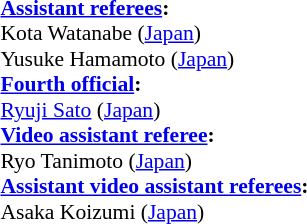<table style="width:100%; font-size:90%;">
<tr>
<td><br><strong><a href='#'>Assistant referees</a>:</strong>
<br>Kota Watanabe (<a href='#'>Japan</a>)
<br>Yusuke Hamamoto (<a href='#'>Japan</a>)
<br><strong><a href='#'>Fourth official</a>:</strong>
<br><a href='#'>Ryuji Sato</a> (<a href='#'>Japan</a>)
<br><strong><a href='#'>Video assistant referee</a>:</strong>
<br>Ryo Tanimoto (<a href='#'>Japan</a>)
<br><strong><a href='#'>Assistant video assistant referees</a>:</strong>
<br>Asaka Koizumi (<a href='#'>Japan</a>)</td>
</tr>
</table>
